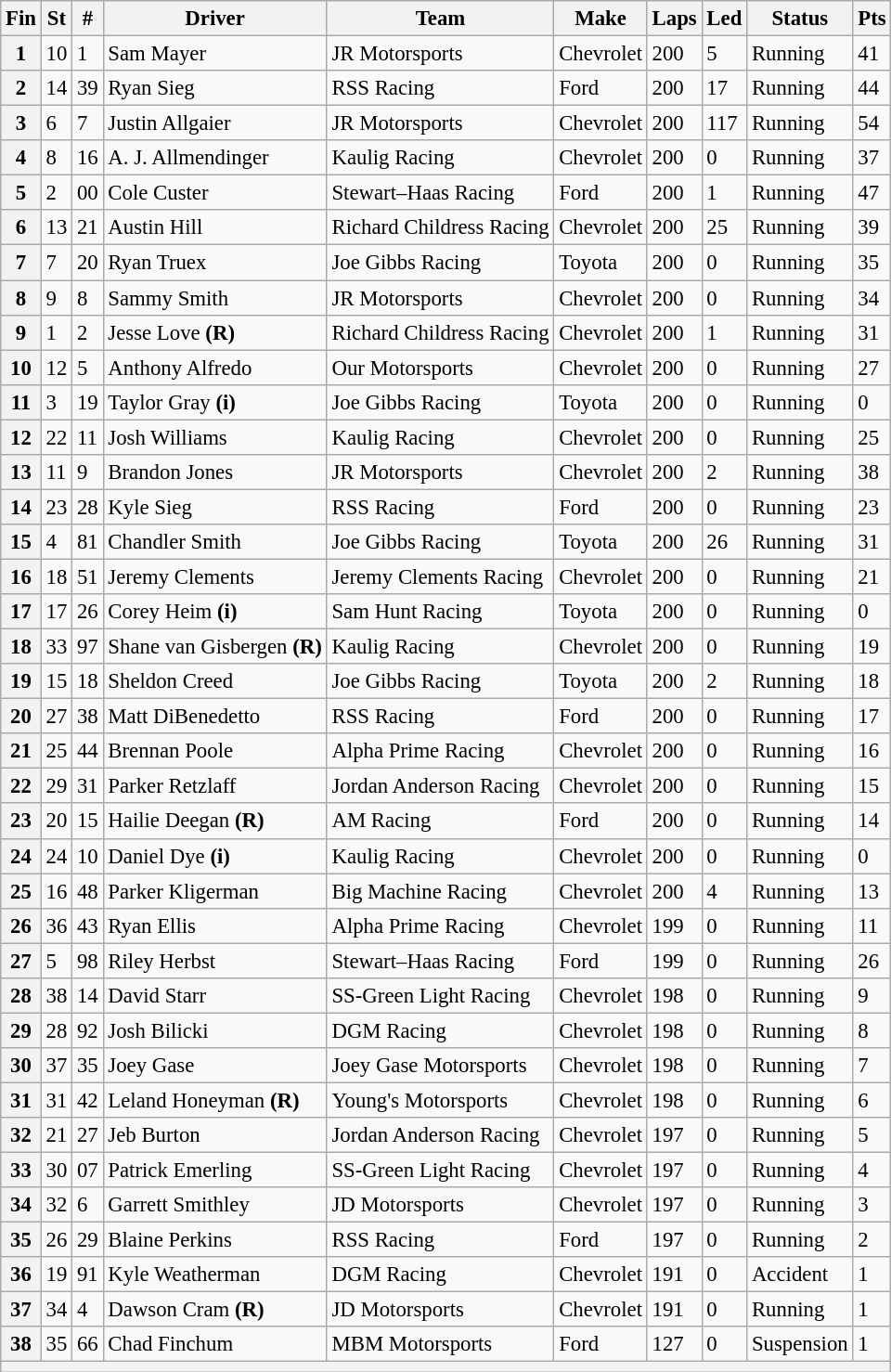<table class="wikitable" style="font-size:95%">
<tr>
<th>Fin</th>
<th>St</th>
<th>#</th>
<th>Driver</th>
<th>Team</th>
<th>Make</th>
<th>Laps</th>
<th>Led</th>
<th>Status</th>
<th>Pts</th>
</tr>
<tr>
<th>1</th>
<td>10</td>
<td>1</td>
<td>Sam Mayer</td>
<td>JR Motorsports</td>
<td>Chevrolet</td>
<td>200</td>
<td>5</td>
<td>Running</td>
<td>41</td>
</tr>
<tr>
<th>2</th>
<td>14</td>
<td>39</td>
<td>Ryan Sieg</td>
<td>RSS Racing</td>
<td>Ford</td>
<td>200</td>
<td>17</td>
<td>Running</td>
<td>44</td>
</tr>
<tr>
<th>3</th>
<td>6</td>
<td>7</td>
<td>Justin Allgaier</td>
<td>JR Motorsports</td>
<td>Chevrolet</td>
<td>200</td>
<td>117</td>
<td>Running</td>
<td>54</td>
</tr>
<tr>
<th>4</th>
<td>8</td>
<td>16</td>
<td>A. J. Allmendinger</td>
<td>Kaulig Racing</td>
<td>Chevrolet</td>
<td>200</td>
<td>0</td>
<td>Running</td>
<td>37</td>
</tr>
<tr>
<th>5</th>
<td>2</td>
<td>00</td>
<td>Cole Custer</td>
<td>Stewart–Haas Racing</td>
<td>Ford</td>
<td>200</td>
<td>1</td>
<td>Running</td>
<td>47</td>
</tr>
<tr>
<th>6</th>
<td>13</td>
<td>21</td>
<td>Austin Hill</td>
<td>Richard Childress Racing</td>
<td>Chevrolet</td>
<td>200</td>
<td>25</td>
<td>Running</td>
<td>39</td>
</tr>
<tr>
<th>7</th>
<td>7</td>
<td>20</td>
<td>Ryan Truex</td>
<td>Joe Gibbs Racing</td>
<td>Toyota</td>
<td>200</td>
<td>0</td>
<td>Running</td>
<td>35</td>
</tr>
<tr>
<th>8</th>
<td>9</td>
<td>8</td>
<td>Sammy Smith</td>
<td>JR Motorsports</td>
<td>Chevrolet</td>
<td>200</td>
<td>0</td>
<td>Running</td>
<td>34</td>
</tr>
<tr>
<th>9</th>
<td>1</td>
<td>2</td>
<td>Jesse Love <strong>(R)</strong></td>
<td>Richard Childress Racing</td>
<td>Chevrolet</td>
<td>200</td>
<td>1</td>
<td>Running</td>
<td>31</td>
</tr>
<tr>
<th>10</th>
<td>12</td>
<td>5</td>
<td>Anthony Alfredo</td>
<td>Our Motorsports</td>
<td>Chevrolet</td>
<td>200</td>
<td>0</td>
<td>Running</td>
<td>27</td>
</tr>
<tr>
<th>11</th>
<td>3</td>
<td>19</td>
<td>Taylor Gray <strong>(i)</strong></td>
<td>Joe Gibbs Racing</td>
<td>Toyota</td>
<td>200</td>
<td>0</td>
<td>Running</td>
<td>0</td>
</tr>
<tr>
<th>12</th>
<td>22</td>
<td>11</td>
<td>Josh Williams</td>
<td>Kaulig Racing</td>
<td>Chevrolet</td>
<td>200</td>
<td>0</td>
<td>Running</td>
<td>25</td>
</tr>
<tr>
<th>13</th>
<td>11</td>
<td>9</td>
<td>Brandon Jones</td>
<td>JR Motorsports</td>
<td>Chevrolet</td>
<td>200</td>
<td>2</td>
<td>Running</td>
<td>38</td>
</tr>
<tr>
<th>14</th>
<td>23</td>
<td>28</td>
<td>Kyle Sieg</td>
<td>RSS Racing</td>
<td>Ford</td>
<td>200</td>
<td>0</td>
<td>Running</td>
<td>23</td>
</tr>
<tr>
<th>15</th>
<td>4</td>
<td>81</td>
<td>Chandler Smith</td>
<td>Joe Gibbs Racing</td>
<td>Toyota</td>
<td>200</td>
<td>26</td>
<td>Running</td>
<td>31</td>
</tr>
<tr>
<th>16</th>
<td>18</td>
<td>51</td>
<td>Jeremy Clements</td>
<td>Jeremy Clements Racing</td>
<td>Chevrolet</td>
<td>200</td>
<td>0</td>
<td>Running</td>
<td>21</td>
</tr>
<tr>
<th>17</th>
<td>17</td>
<td>26</td>
<td>Corey Heim <strong>(i)</strong></td>
<td>Sam Hunt Racing</td>
<td>Toyota</td>
<td>200</td>
<td>0</td>
<td>Running</td>
<td>0</td>
</tr>
<tr>
<th>18</th>
<td>33</td>
<td>97</td>
<td>Shane van Gisbergen <strong>(R)</strong></td>
<td>Kaulig Racing</td>
<td>Chevrolet</td>
<td>200</td>
<td>0</td>
<td>Running</td>
<td>19</td>
</tr>
<tr>
<th>19</th>
<td>15</td>
<td>18</td>
<td>Sheldon Creed</td>
<td>Joe Gibbs Racing</td>
<td>Toyota</td>
<td>200</td>
<td>2</td>
<td>Running</td>
<td>18</td>
</tr>
<tr>
<th>20</th>
<td>27</td>
<td>38</td>
<td>Matt DiBenedetto</td>
<td>RSS Racing</td>
<td>Ford</td>
<td>200</td>
<td>0</td>
<td>Running</td>
<td>17</td>
</tr>
<tr>
<th>21</th>
<td>25</td>
<td>44</td>
<td>Brennan Poole</td>
<td>Alpha Prime Racing</td>
<td>Chevrolet</td>
<td>200</td>
<td>0</td>
<td>Running</td>
<td>16</td>
</tr>
<tr>
<th>22</th>
<td>29</td>
<td>31</td>
<td>Parker Retzlaff</td>
<td>Jordan Anderson Racing</td>
<td>Chevrolet</td>
<td>200</td>
<td>0</td>
<td>Running</td>
<td>15</td>
</tr>
<tr>
<th>23</th>
<td>20</td>
<td>15</td>
<td>Hailie Deegan <strong>(R)</strong></td>
<td>AM Racing</td>
<td>Ford</td>
<td>200</td>
<td>0</td>
<td>Running</td>
<td>14</td>
</tr>
<tr>
<th>24</th>
<td>24</td>
<td>10</td>
<td>Daniel Dye <strong>(i)</strong></td>
<td>Kaulig Racing</td>
<td>Chevrolet</td>
<td>200</td>
<td>0</td>
<td>Running</td>
<td>0</td>
</tr>
<tr>
<th>25</th>
<td>16</td>
<td>48</td>
<td>Parker Kligerman</td>
<td>Big Machine Racing</td>
<td>Chevrolet</td>
<td>200</td>
<td>4</td>
<td>Running</td>
<td>13</td>
</tr>
<tr>
<th>26</th>
<td>36</td>
<td>43</td>
<td>Ryan Ellis</td>
<td>Alpha Prime Racing</td>
<td>Chevrolet</td>
<td>199</td>
<td>0</td>
<td>Running</td>
<td>11</td>
</tr>
<tr>
<th>27</th>
<td>5</td>
<td>98</td>
<td>Riley Herbst</td>
<td>Stewart–Haas Racing</td>
<td>Ford</td>
<td>199</td>
<td>0</td>
<td>Running</td>
<td>26</td>
</tr>
<tr>
<th>28</th>
<td>38</td>
<td>14</td>
<td>David Starr</td>
<td>SS-Green Light Racing</td>
<td>Chevrolet</td>
<td>198</td>
<td>0</td>
<td>Running</td>
<td>9</td>
</tr>
<tr>
<th>29</th>
<td>28</td>
<td>92</td>
<td>Josh Bilicki</td>
<td>DGM Racing</td>
<td>Chevrolet</td>
<td>198</td>
<td>0</td>
<td>Running</td>
<td>8</td>
</tr>
<tr>
<th>30</th>
<td>37</td>
<td>35</td>
<td>Joey Gase</td>
<td>Joey Gase Motorsports</td>
<td>Chevrolet</td>
<td>198</td>
<td>0</td>
<td>Running</td>
<td>7</td>
</tr>
<tr>
<th>31</th>
<td>31</td>
<td>42</td>
<td>Leland Honeyman <strong>(R)</strong></td>
<td>Young's Motorsports</td>
<td>Chevrolet</td>
<td>198</td>
<td>0</td>
<td>Running</td>
<td>6</td>
</tr>
<tr>
<th>32</th>
<td>21</td>
<td>27</td>
<td>Jeb Burton</td>
<td>Jordan Anderson Racing</td>
<td>Chevrolet</td>
<td>197</td>
<td>0</td>
<td>Running</td>
<td>5</td>
</tr>
<tr>
<th>33</th>
<td>30</td>
<td>07</td>
<td>Patrick Emerling</td>
<td>SS-Green Light Racing</td>
<td>Chevrolet</td>
<td>197</td>
<td>0</td>
<td>Running</td>
<td>4</td>
</tr>
<tr>
<th>34</th>
<td>32</td>
<td>6</td>
<td>Garrett Smithley</td>
<td>JD Motorsports</td>
<td>Chevrolet</td>
<td>197</td>
<td>0</td>
<td>Running</td>
<td>3</td>
</tr>
<tr>
<th>35</th>
<td>26</td>
<td>29</td>
<td>Blaine Perkins</td>
<td>RSS Racing</td>
<td>Ford</td>
<td>197</td>
<td>0</td>
<td>Running</td>
<td>2</td>
</tr>
<tr>
<th>36</th>
<td>19</td>
<td>91</td>
<td>Kyle Weatherman</td>
<td>DGM Racing</td>
<td>Chevrolet</td>
<td>191</td>
<td>0</td>
<td>Accident</td>
<td>1</td>
</tr>
<tr>
<th>37</th>
<td>34</td>
<td>4</td>
<td>Dawson Cram <strong>(R)</strong></td>
<td>JD Motorsports</td>
<td>Chevrolet</td>
<td>191</td>
<td>0</td>
<td>Running</td>
<td>1</td>
</tr>
<tr>
<th>38</th>
<td>35</td>
<td>66</td>
<td>Chad Finchum</td>
<td>MBM Motorsports</td>
<td>Ford</td>
<td>127</td>
<td>0</td>
<td>Suspension</td>
<td>1</td>
</tr>
<tr>
<th colspan="10"></th>
</tr>
</table>
